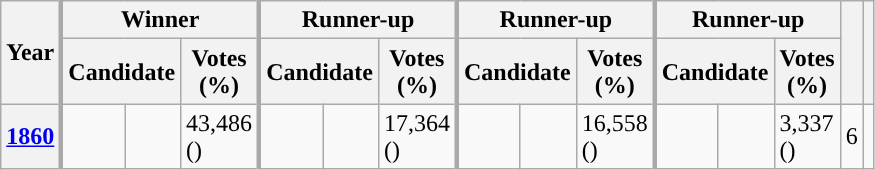<table class="wikitable">
<tr>
<th scope=col rowspan="2">Year</th>
<th scope=colgroup colspan="3" style="border-left:3px solid darkgray;">Winner</th>
<th scope=colgroup colspan="3" style="border-left:3px solid darkgray;">Runner-up</th>
<th scope=colgroup colspan="3" style="border-left:3px solid darkgray;">Runner-up</th>
<th scope=colgroup colspan="3" style="border-left:3px solid darkgray;">Runner-up</th>
<th scope="col" rowspan="2"></th>
<th scope="col" class="unsortable" rowspan="2"></th>
</tr>
<tr>
<th scope="colgroup" style="border-left:3px solid darkgray;" colspan="2">Candidate</th>
<th scope="col" data-sort-type="number">Votes<br>(%)</th>
<th scope="colgroup" style="border-left:3px solid darkgray;" colspan="2">Candidate</th>
<th scope="col" data-sort-type="number">Votes<br>(%)</th>
<th scope="colgroup" style="border-left:3px solid darkgray;" colspan="2">Candidate</th>
<th>Votes<br>(%)</th>
<th scope="colgroup" style="border-left:3px solid darkgray;" colspan="2">Candidate</th>
<th>Votes<br>(%)</th>
</tr>
<tr>
<th scope="row"> <a href='#'>1860</a></th>
<td style="text-align:left; border-left:3px solid darkgray; background-color:"></td>
<td><strong></strong> </td>
<td>43,486<br>()</td>
<td style="text-align:left; border-left:3px solid darkgray; background-color:"></td>
<td> </td>
<td>17,364<br>()</td>
<td style="text-align:left; border-left:3px solid darkgray; background-color:"></td>
<td> </td>
<td>16,558<br>()</td>
<td style="text-align:left; border-left:3px solid darkgray; background-color:"></td>
<td> </td>
<td>3,337	<br>()</td>
<td>6</td>
<td></td>
</tr>
</table>
